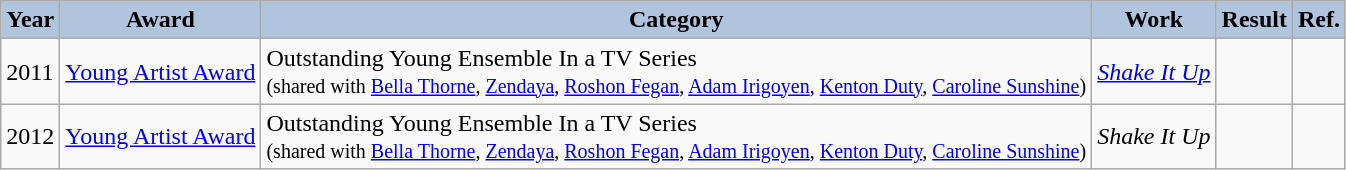<table class="wikitable">
<tr>
<th style="background:#b0c4de;">Year</th>
<th style="background:#b0c4de;">Award</th>
<th style="background:#b0c4de;">Category</th>
<th style="background:#b0c4de;">Work</th>
<th style="background:#b0c4de;">Result</th>
<th style="background:#b0c4de;">Ref.</th>
</tr>
<tr>
<td>2011</td>
<td><a href='#'>Young Artist Award</a></td>
<td>Outstanding Young Ensemble In a TV Series<br><small>(shared with <a href='#'>Bella Thorne</a>, <a href='#'>Zendaya</a>, <a href='#'>Roshon Fegan</a>, <a href='#'>Adam Irigoyen</a>, <a href='#'>Kenton Duty</a>, <a href='#'>Caroline Sunshine</a>)</small></td>
<td><em><a href='#'>Shake It Up</a></em></td>
<td></td>
<td style="text-align:center;"></td>
</tr>
<tr>
<td>2012</td>
<td><a href='#'>Young Artist Award</a></td>
<td>Outstanding Young Ensemble In a TV Series<br><small>(shared with <a href='#'>Bella Thorne</a>, <a href='#'>Zendaya</a>, <a href='#'>Roshon Fegan</a>, <a href='#'>Adam Irigoyen</a>, <a href='#'>Kenton Duty</a>, <a href='#'>Caroline Sunshine</a>)</small></td>
<td><em>Shake It Up</em></td>
<td></td>
<td style="text-align:center;"></td>
</tr>
</table>
